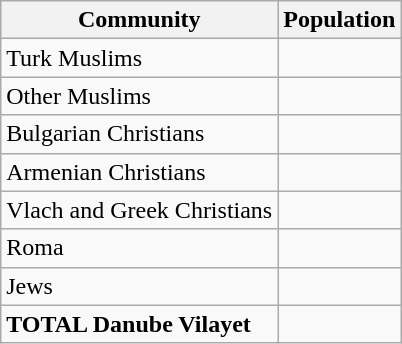<table class="wikitable sortable">
<tr>
<th>Community</th>
<th>Population</th>
</tr>
<tr>
<td>Turk Muslims</td>
<td></td>
</tr>
<tr>
<td>Other Muslims</td>
<td></td>
</tr>
<tr>
<td>Bulgarian Christians</td>
<td></td>
</tr>
<tr>
<td>Armenian Christians</td>
<td></td>
</tr>
<tr>
<td>Vlach and Greek Christians</td>
<td></td>
</tr>
<tr>
<td>Roma</td>
<td></td>
</tr>
<tr>
<td>Jews</td>
<td></td>
</tr>
<tr>
<td><strong>TOTAL Danube Vilayet</strong></td>
<td></td>
</tr>
</table>
